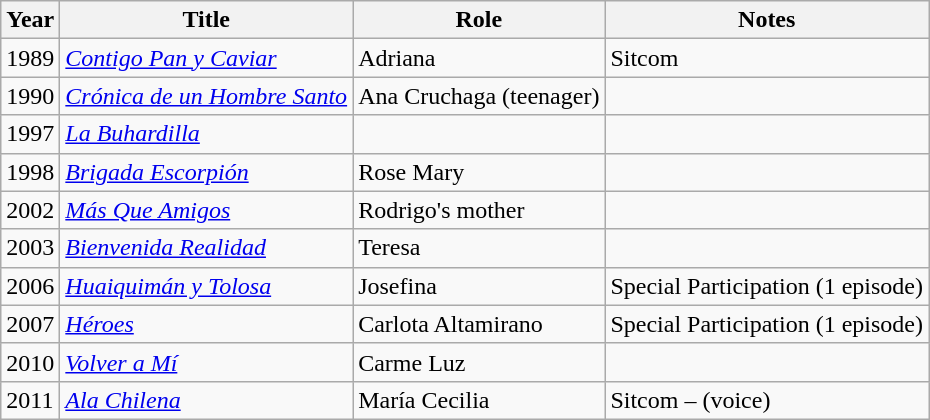<table class="wikitable sortable">
<tr>
<th>Year</th>
<th>Title</th>
<th>Role</th>
<th class="unsortable">Notes</th>
</tr>
<tr>
<td>1989</td>
<td><em><a href='#'>Contigo Pan y Caviar</a></em></td>
<td>Adriana</td>
<td>Sitcom</td>
</tr>
<tr>
<td>1990</td>
<td><em><a href='#'>Crónica de un Hombre Santo</a></em></td>
<td>Ana Cruchaga (teenager)</td>
<td></td>
</tr>
<tr>
<td>1997</td>
<td><em><a href='#'>La Buhardilla</a></em></td>
<td></td>
<td></td>
</tr>
<tr>
<td>1998</td>
<td><em><a href='#'>Brigada Escorpión</a></em></td>
<td>Rose Mary</td>
<td></td>
</tr>
<tr>
<td>2002</td>
<td><em><a href='#'>Más Que Amigos</a></em></td>
<td>Rodrigo's mother</td>
<td></td>
</tr>
<tr>
<td>2003</td>
<td><em><a href='#'>Bienvenida Realidad</a></em></td>
<td>Teresa</td>
<td></td>
</tr>
<tr>
<td>2006</td>
<td><em><a href='#'>Huaiquimán y Tolosa</a></em></td>
<td>Josefina</td>
<td>Special Participation (1 episode)</td>
</tr>
<tr>
<td>2007</td>
<td><em><a href='#'>Héroes</a></em></td>
<td>Carlota Altamirano</td>
<td>Special Participation (1 episode)</td>
</tr>
<tr>
<td>2010</td>
<td><em><a href='#'>Volver a Mí</a></em></td>
<td>Carme Luz</td>
<td></td>
</tr>
<tr>
<td>2011</td>
<td><em><a href='#'>Ala Chilena</a></em></td>
<td>María Cecilia</td>
<td>Sitcom – (voice)</td>
</tr>
</table>
